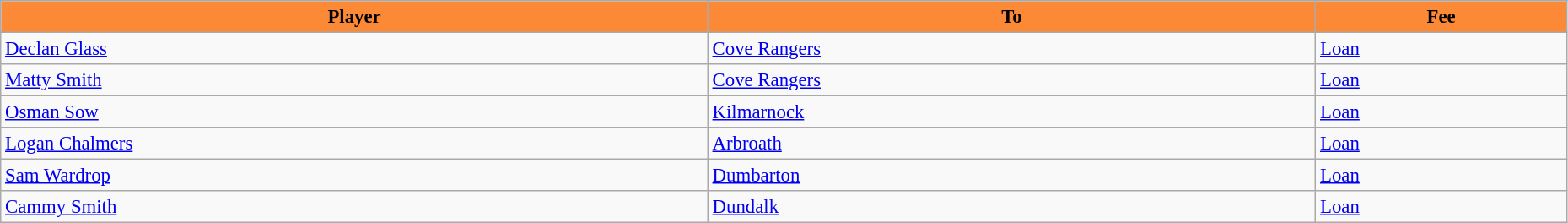<table class="wikitable" style="text-align:left; font-size:95%;width:98%;">
<tr>
<th style="background:#FC8936; color:black;">Player</th>
<th style="background:#FC8936; color:black;">To</th>
<th style="background:#FC8936; color:black;">Fee</th>
</tr>
<tr>
<td> <a href='#'>Declan Glass</a></td>
<td> <a href='#'>Cove Rangers</a></td>
<td><a href='#'>Loan</a></td>
</tr>
<tr>
<td> <a href='#'>Matty Smith</a></td>
<td> <a href='#'>Cove Rangers</a></td>
<td><a href='#'>Loan</a></td>
</tr>
<tr>
<td> <a href='#'>Osman Sow</a></td>
<td> <a href='#'>Kilmarnock</a></td>
<td><a href='#'>Loan</a></td>
</tr>
<tr>
<td> <a href='#'>Logan Chalmers</a></td>
<td> <a href='#'>Arbroath</a></td>
<td><a href='#'>Loan</a></td>
</tr>
<tr>
<td> <a href='#'>Sam Wardrop</a></td>
<td> <a href='#'>Dumbarton</a></td>
<td><a href='#'>Loan</a></td>
</tr>
<tr>
<td> <a href='#'>Cammy Smith</a></td>
<td> <a href='#'>Dundalk</a></td>
<td><a href='#'>Loan</a></td>
</tr>
</table>
